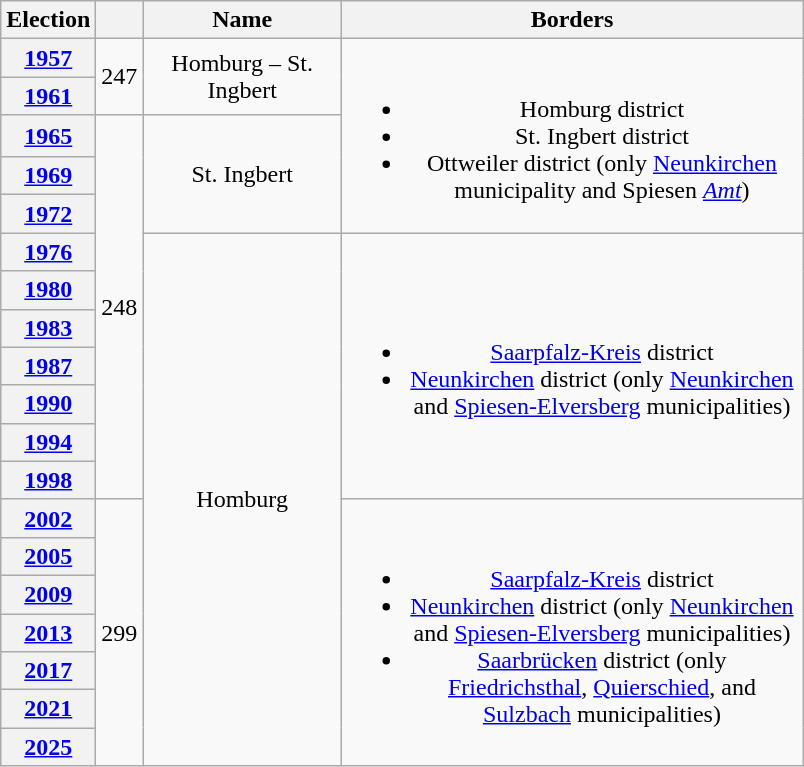<table class=wikitable style="text-align:center">
<tr>
<th>Election</th>
<th></th>
<th width=125px>Name</th>
<th width=300px>Borders</th>
</tr>
<tr>
<th><a href='#'>1957</a></th>
<td rowspan=2>247</td>
<td rowspan=2>Homburg – St. Ingbert</td>
<td rowspan=5><br><ul><li>Homburg district</li><li>St. Ingbert district</li><li>Ottweiler district (only <a href='#'>Neunkirchen</a> municipality and Spiesen <em><a href='#'>Amt</a></em>)</li></ul></td>
</tr>
<tr>
<th><a href='#'>1961</a></th>
</tr>
<tr>
<th><a href='#'>1965</a></th>
<td rowspan=10>248</td>
<td rowspan=3>St. Ingbert</td>
</tr>
<tr>
<th><a href='#'>1969</a></th>
</tr>
<tr>
<th><a href='#'>1972</a></th>
</tr>
<tr>
<th><a href='#'>1976</a></th>
<td rowspan=14>Homburg</td>
<td rowspan=7><br><ul><li><a href='#'>Saarpfalz-Kreis</a> district</li><li><a href='#'>Neunkirchen</a> district (only <a href='#'>Neunkirchen</a> and <a href='#'>Spiesen-Elversberg</a> municipalities)</li></ul></td>
</tr>
<tr>
<th><a href='#'>1980</a></th>
</tr>
<tr>
<th><a href='#'>1983</a></th>
</tr>
<tr>
<th><a href='#'>1987</a></th>
</tr>
<tr>
<th><a href='#'>1990</a></th>
</tr>
<tr>
<th><a href='#'>1994</a></th>
</tr>
<tr>
<th><a href='#'>1998</a></th>
</tr>
<tr>
<th><a href='#'>2002</a></th>
<td rowspan=7>299</td>
<td rowspan=7><br><ul><li><a href='#'>Saarpfalz-Kreis</a> district</li><li><a href='#'>Neunkirchen</a> district (only <a href='#'>Neunkirchen</a> and <a href='#'>Spiesen-Elversberg</a> municipalities)</li><li><a href='#'>Saarbrücken</a> district (only <a href='#'>Friedrichsthal</a>, <a href='#'>Quierschied</a>, and <a href='#'>Sulzbach</a> municipalities)</li></ul></td>
</tr>
<tr>
<th><a href='#'>2005</a></th>
</tr>
<tr>
<th><a href='#'>2009</a></th>
</tr>
<tr>
<th><a href='#'>2013</a></th>
</tr>
<tr>
<th><a href='#'>2017</a></th>
</tr>
<tr>
<th><a href='#'>2021</a></th>
</tr>
<tr>
<th><a href='#'>2025</a></th>
</tr>
</table>
